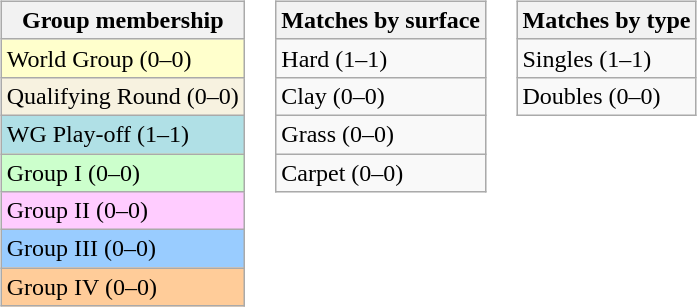<table>
<tr valign=top>
<td><br><table class=wikitable>
<tr>
<th>Group membership</th>
</tr>
<tr bgcolor=#FFFFCC>
<td>World Group (0–0)</td>
</tr>
<tr bgcolor="#F7F2E0">
<td>Qualifying Round (0–0)</td>
</tr>
<tr style="background:#B0E0E6;">
<td>WG Play-off (1–1)</td>
</tr>
<tr bgcolor=#CCFFCC>
<td>Group I (0–0)</td>
</tr>
<tr bgcolor=#FFCCFF>
<td>Group II (0–0)</td>
</tr>
<tr bgcolor=#99CCFF>
<td>Group III (0–0)</td>
</tr>
<tr bgcolor=#FFCC99>
<td>Group IV (0–0)</td>
</tr>
</table>
</td>
<td><br><table class=wikitable>
<tr>
<th>Matches by surface</th>
</tr>
<tr>
<td>Hard (1–1)</td>
</tr>
<tr>
<td>Clay (0–0)</td>
</tr>
<tr>
<td>Grass (0–0)</td>
</tr>
<tr>
<td>Carpet (0–0)</td>
</tr>
</table>
</td>
<td><br><table class=wikitable>
<tr>
<th>Matches by type</th>
</tr>
<tr>
<td>Singles (1–1)</td>
</tr>
<tr>
<td>Doubles (0–0)</td>
</tr>
</table>
</td>
</tr>
</table>
